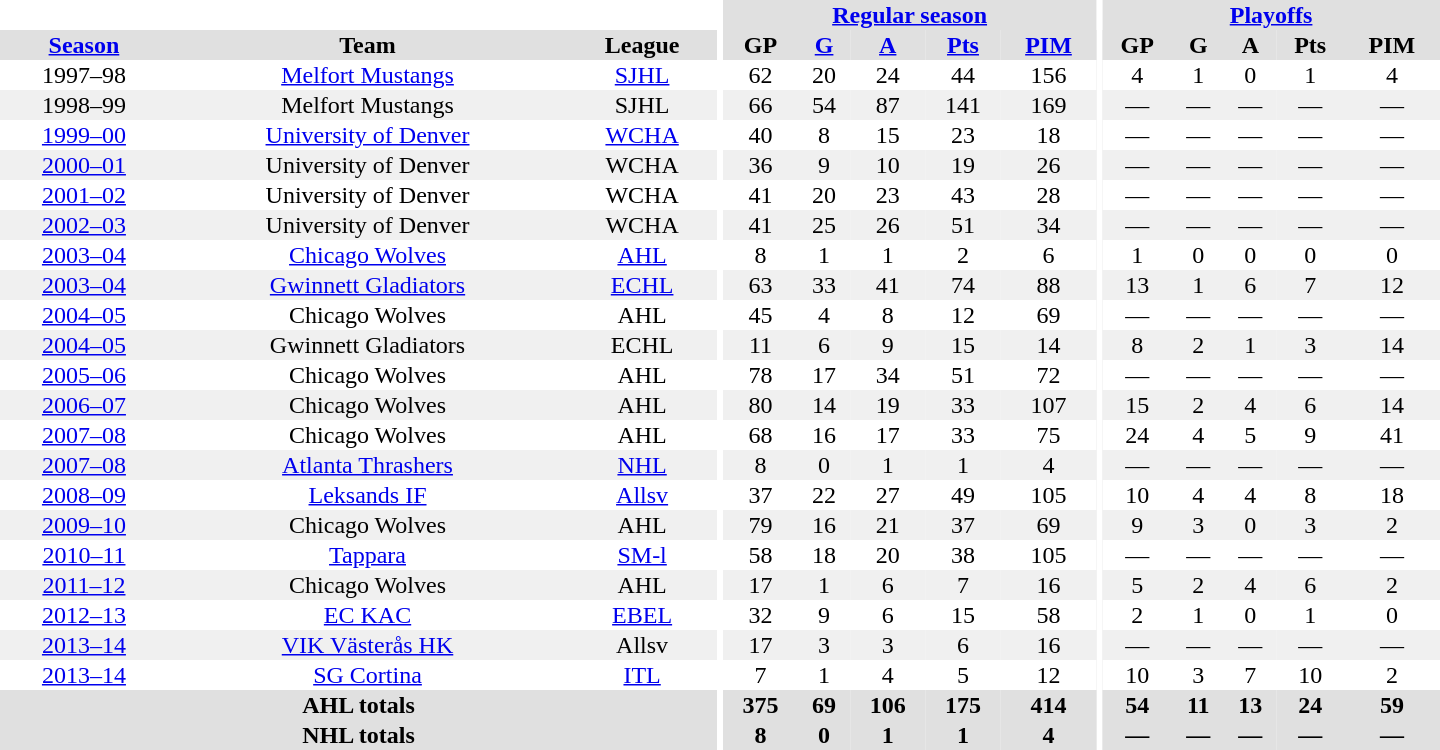<table border="0" cellpadding="1" cellspacing="0" style="text-align:center; width:60em">
<tr bgcolor="#e0e0e0">
<th colspan="3" bgcolor="#ffffff"></th>
<th rowspan="99" bgcolor="#ffffff"></th>
<th colspan="5"><a href='#'>Regular season</a></th>
<th rowspan="99" bgcolor="#ffffff"></th>
<th colspan="5"><a href='#'>Playoffs</a></th>
</tr>
<tr bgcolor="#e0e0e0">
<th><a href='#'>Season</a></th>
<th>Team</th>
<th>League</th>
<th>GP</th>
<th><a href='#'>G</a></th>
<th><a href='#'>A</a></th>
<th><a href='#'>Pts</a></th>
<th><a href='#'>PIM</a></th>
<th>GP</th>
<th>G</th>
<th>A</th>
<th>Pts</th>
<th>PIM</th>
</tr>
<tr ALIGN="center">
<td>1997–98</td>
<td><a href='#'>Melfort Mustangs</a></td>
<td><a href='#'>SJHL</a></td>
<td>62</td>
<td>20</td>
<td>24</td>
<td>44</td>
<td>156</td>
<td>4</td>
<td>1</td>
<td>0</td>
<td>1</td>
<td>4</td>
</tr>
<tr ALIGN="center" bgcolor="#f0f0f0">
<td>1998–99</td>
<td>Melfort Mustangs</td>
<td>SJHL</td>
<td>66</td>
<td>54</td>
<td>87</td>
<td>141</td>
<td>169</td>
<td>—</td>
<td>—</td>
<td>—</td>
<td>—</td>
<td>—</td>
</tr>
<tr ALIGN="center">
<td><a href='#'>1999–00</a></td>
<td><a href='#'>University of Denver</a></td>
<td><a href='#'>WCHA</a></td>
<td>40</td>
<td>8</td>
<td>15</td>
<td>23</td>
<td>18</td>
<td>—</td>
<td>—</td>
<td>—</td>
<td>—</td>
<td>—</td>
</tr>
<tr ALIGN="center" bgcolor="#f0f0f0">
<td><a href='#'>2000–01</a></td>
<td>University of Denver</td>
<td>WCHA</td>
<td>36</td>
<td>9</td>
<td>10</td>
<td>19</td>
<td>26</td>
<td>—</td>
<td>—</td>
<td>—</td>
<td>—</td>
<td>—</td>
</tr>
<tr ALIGN="center">
<td><a href='#'>2001–02</a></td>
<td>University of Denver</td>
<td>WCHA</td>
<td>41</td>
<td>20</td>
<td>23</td>
<td>43</td>
<td>28</td>
<td>—</td>
<td>—</td>
<td>—</td>
<td>—</td>
<td>—</td>
</tr>
<tr ALIGN="center" bgcolor="#f0f0f0">
<td><a href='#'>2002–03</a></td>
<td>University of Denver</td>
<td>WCHA</td>
<td>41</td>
<td>25</td>
<td>26</td>
<td>51</td>
<td>34</td>
<td>—</td>
<td>—</td>
<td>—</td>
<td>—</td>
<td>—</td>
</tr>
<tr ALIGN="center">
<td><a href='#'>2003–04</a></td>
<td><a href='#'>Chicago Wolves</a></td>
<td><a href='#'>AHL</a></td>
<td>8</td>
<td>1</td>
<td>1</td>
<td>2</td>
<td>6</td>
<td>1</td>
<td>0</td>
<td>0</td>
<td>0</td>
<td>0</td>
</tr>
<tr ALIGN="center" bgcolor="#f0f0f0">
<td><a href='#'>2003–04</a></td>
<td><a href='#'>Gwinnett Gladiators</a></td>
<td><a href='#'>ECHL</a></td>
<td>63</td>
<td>33</td>
<td>41</td>
<td>74</td>
<td>88</td>
<td>13</td>
<td>1</td>
<td>6</td>
<td>7</td>
<td>12</td>
</tr>
<tr ALIGN="center">
<td><a href='#'>2004–05</a></td>
<td>Chicago Wolves</td>
<td>AHL</td>
<td>45</td>
<td>4</td>
<td>8</td>
<td>12</td>
<td>69</td>
<td>—</td>
<td>—</td>
<td>—</td>
<td>—</td>
<td>—</td>
</tr>
<tr ALIGN="center" bgcolor="#f0f0f0">
<td><a href='#'>2004–05</a></td>
<td>Gwinnett Gladiators</td>
<td>ECHL</td>
<td>11</td>
<td>6</td>
<td>9</td>
<td>15</td>
<td>14</td>
<td>8</td>
<td>2</td>
<td>1</td>
<td>3</td>
<td>14</td>
</tr>
<tr ALIGN="center">
<td><a href='#'>2005–06</a></td>
<td>Chicago Wolves</td>
<td>AHL</td>
<td>78</td>
<td>17</td>
<td>34</td>
<td>51</td>
<td>72</td>
<td>—</td>
<td>—</td>
<td>—</td>
<td>—</td>
<td>—</td>
</tr>
<tr ALIGN="center" bgcolor="#f0f0f0">
<td><a href='#'>2006–07</a></td>
<td>Chicago Wolves</td>
<td>AHL</td>
<td>80</td>
<td>14</td>
<td>19</td>
<td>33</td>
<td>107</td>
<td>15</td>
<td>2</td>
<td>4</td>
<td>6</td>
<td>14</td>
</tr>
<tr ALIGN="center">
<td><a href='#'>2007–08</a></td>
<td>Chicago Wolves</td>
<td>AHL</td>
<td>68</td>
<td>16</td>
<td>17</td>
<td>33</td>
<td>75</td>
<td>24</td>
<td>4</td>
<td>5</td>
<td>9</td>
<td>41</td>
</tr>
<tr ALIGN="center" bgcolor="#f0f0f0">
<td><a href='#'>2007–08</a></td>
<td><a href='#'>Atlanta Thrashers</a></td>
<td><a href='#'>NHL</a></td>
<td>8</td>
<td>0</td>
<td>1</td>
<td>1</td>
<td>4</td>
<td>—</td>
<td>—</td>
<td>—</td>
<td>—</td>
<td>—</td>
</tr>
<tr ALIGN="center">
<td><a href='#'>2008–09</a></td>
<td><a href='#'>Leksands IF</a></td>
<td><a href='#'>Allsv</a></td>
<td>37</td>
<td>22</td>
<td>27</td>
<td>49</td>
<td>105</td>
<td>10</td>
<td>4</td>
<td>4</td>
<td>8</td>
<td>18</td>
</tr>
<tr ALIGN="center" bgcolor="#f0f0f0">
<td><a href='#'>2009–10</a></td>
<td>Chicago Wolves</td>
<td>AHL</td>
<td>79</td>
<td>16</td>
<td>21</td>
<td>37</td>
<td>69</td>
<td>9</td>
<td>3</td>
<td>0</td>
<td>3</td>
<td>2</td>
</tr>
<tr ALIGN="center">
<td><a href='#'>2010–11</a></td>
<td><a href='#'>Tappara</a></td>
<td><a href='#'>SM-l</a></td>
<td>58</td>
<td>18</td>
<td>20</td>
<td>38</td>
<td>105</td>
<td>—</td>
<td>—</td>
<td>—</td>
<td>—</td>
<td>—</td>
</tr>
<tr ALIGN="center" bgcolor="#f0f0f0">
<td><a href='#'>2011–12</a></td>
<td>Chicago Wolves</td>
<td>AHL</td>
<td>17</td>
<td>1</td>
<td>6</td>
<td>7</td>
<td>16</td>
<td>5</td>
<td>2</td>
<td>4</td>
<td>6</td>
<td>2</td>
</tr>
<tr ALIGN="center">
<td><a href='#'>2012–13</a></td>
<td><a href='#'>EC KAC</a></td>
<td><a href='#'>EBEL</a></td>
<td>32</td>
<td>9</td>
<td>6</td>
<td>15</td>
<td>58</td>
<td>2</td>
<td>1</td>
<td>0</td>
<td>1</td>
<td>0</td>
</tr>
<tr ALIGN="center" bgcolor="#f0f0f0">
<td><a href='#'>2013–14</a></td>
<td><a href='#'>VIK Västerås HK</a></td>
<td>Allsv</td>
<td>17</td>
<td>3</td>
<td>3</td>
<td>6</td>
<td>16</td>
<td>—</td>
<td>—</td>
<td>—</td>
<td>—</td>
<td>—</td>
</tr>
<tr ALIGN="center">
<td><a href='#'>2013–14</a></td>
<td><a href='#'>SG Cortina</a></td>
<td><a href='#'>ITL</a></td>
<td>7</td>
<td>1</td>
<td>4</td>
<td>5</td>
<td>12</td>
<td>10</td>
<td>3</td>
<td>7</td>
<td>10</td>
<td>2</td>
</tr>
<tr bgcolor="#e0e0e0">
<th colspan="3">AHL totals</th>
<th>375</th>
<th>69</th>
<th>106</th>
<th>175</th>
<th>414</th>
<th>54</th>
<th>11</th>
<th>13</th>
<th>24</th>
<th>59</th>
</tr>
<tr bgcolor="#e0e0e0">
<th colspan="3">NHL totals</th>
<th>8</th>
<th>0</th>
<th>1</th>
<th>1</th>
<th>4</th>
<th>—</th>
<th>—</th>
<th>—</th>
<th>—</th>
<th>—</th>
</tr>
</table>
